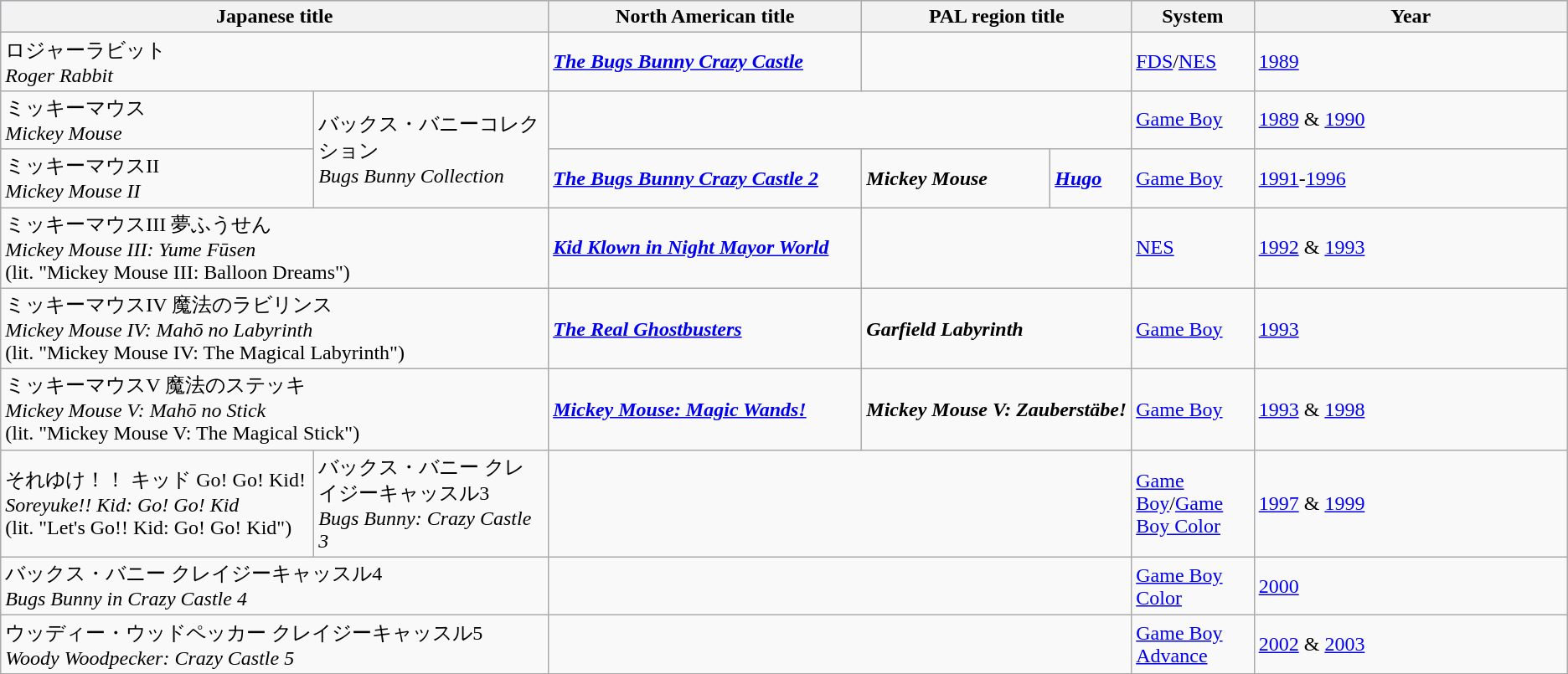<table class="wikitable">
<tr style="white-space:nowrap; background:#ccf;">
<th colspan="2" style="width:10%;"><strong>Japanese title</strong></th>
<th><strong>North American title</strong></th>
<th colspan="2"><strong>PAL region title</strong></th>
<th><strong>System</strong></th>
<th><strong>Year</strong></th>
</tr>
<tr style="vertical-align: middle;">
<td colspan="2" style="white-space: nowrap;">ロジャーラビット<br><em>Roger Rabbit</em></td>
<td style="white-space: nowrap;"><strong><em><a href='#'>The Bugs Bunny Crazy Castle</a></em></strong></td>
<td colspan="2" style="white-space: nowrap;"></td>
<td><a href='#'>FDS</a>/<a href='#'>NES</a></td>
<td style="white-space: nowrap;"><a href='#'>1989</a></td>
</tr>
<tr style="vertical-align: middle;">
<td style="white-space: nowrap;">ミッキーマウス<br><em>Mickey Mouse</em></td>
<td rowspan="2">バックス・バニーコレクション<br><em>Bugs Bunny Collection</em></td>
<td colspan="3" style="white-space: nowrap;"></td>
<td><a href='#'>Game Boy</a></td>
<td style="white-space: nowrap;"><a href='#'>1989</a> & <a href='#'>1990</a></td>
</tr>
<tr style="vertical-align: middle;">
<td style="white-space: nowrap;">ミッキーマウスII<br><em>Mickey Mouse II</em></td>
<td style="white-space: nowrap;"><strong><em><a href='#'>The Bugs Bunny Crazy Castle 2</a></em></strong></td>
<td style="white-space: nowrap;"><strong><em>Mickey Mouse</em></strong></td>
<td><strong><em><a href='#'>Hugo</a></em></strong></td>
<td><a href='#'>Game Boy</a></td>
<td style="width:10%;"><a href='#'>1991</a>-<a href='#'>1996</a></td>
</tr>
<tr style="vertical-align: middle;">
<td colspan="2" style="white-space: nowrap;">ミッキーマウスIII 夢ふうせん<br><em>Mickey Mouse III: Yume Fūsen</em><br>(lit. "Mickey Mouse III: Balloon Dreams")</td>
<td style="width:20%;"><strong><em><a href='#'>Kid Klown in Night Mayor World</a></em></strong></td>
<td colspan="2" style="white-space: nowrap;"></td>
<td><a href='#'>NES</a></td>
<td style="white-space: nowrap;"><a href='#'>1992</a> & <a href='#'>1993</a></td>
</tr>
<tr style="vertical-align: middle;">
<td colspan="2" style="width:20%;">ミッキーマウスIV 魔法のラビリンス<br><em>Mickey Mouse IV: Mahō no Labyrinth</em><br>(lit. "Mickey Mouse IV: The Magical Labyrinth")</td>
<td style="white-space: nowrap;"><strong><em><a href='#'>The Real Ghostbusters</a></em></strong></td>
<td colspan="2" style="white-space: nowrap;"><strong><em>Garfield Labyrinth</em></strong></td>
<td><a href='#'>Game Boy</a></td>
<td style="white-space: nowrap;"><a href='#'>1993</a></td>
</tr>
<tr style="vertical-align: middle;">
<td colspan="2" style="white-space: nowrap;">ミッキーマウスV 魔法のステッキ<br><em>Mickey Mouse V: Mahō no Stick</em><br>(lit. "Mickey Mouse V: The Magical Stick")</td>
<td style="white-space: nowrap;"><strong><em><a href='#'>Mickey Mouse: Magic Wands!</a></em></strong></td>
<td colspan="2" style="white-space: nowrap;"><strong><em>Mickey Mouse V: Zauberstäbe!</em></strong></td>
<td><a href='#'>Game Boy</a></td>
<td style="white-space: nowrap;"><a href='#'>1993</a> & <a href='#'>1998</a></td>
</tr>
<tr style="vertical-align: middle;">
<td style="width:20%;">それゆけ！！ キッド Go! Go! Kid!<br><em>Soreyuke!! Kid: Go! Go! Kid</em><br>(lit. "Let's Go!! Kid: Go! Go! Kid")</td>
<td>バックス・バニー クレイジーキャッスル3<br><em>Bugs Bunny: Crazy Castle 3</em></td>
<td colspan="3" style="white-space: nowrap;"></td>
<td><a href='#'>Game Boy</a>/<a href='#'>Game Boy Color</a></td>
<td style="white-space: nowrap;"><a href='#'>1997</a> & <a href='#'>1999</a></td>
</tr>
<tr style="vertical-align: middle;">
<td colspan="2" style="width:20%;">バックス・バニー クレイジーキャッスル4<br><em>Bugs Bunny in Crazy Castle 4</em></td>
<td colspan="3" style="white-space: nowrap;"></td>
<td><a href='#'>Game Boy Color</a></td>
<td style="white-space: nowrap;"><a href='#'>2000</a></td>
</tr>
<tr style="vertical-align: middle;">
<td colspan="2" style="width:20%;">ウッディー・ウッドペッカー クレイジーキャッスル5<br><em>Woody Woodpecker: Crazy Castle 5</em></td>
<td colspan="3" style="white-space: nowrap;"></td>
<td><a href='#'>Game Boy Advance</a></td>
<td style="width:20%;"><a href='#'>2002</a> & <a href='#'>2003</a></td>
</tr>
</table>
